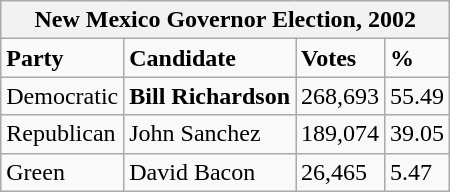<table class="wikitable">
<tr>
<th colspan="4">New Mexico Governor Election, 2002</th>
</tr>
<tr>
<td><strong>Party</strong></td>
<td><strong>Candidate</strong></td>
<td><strong>Votes</strong></td>
<td><strong>%</strong></td>
</tr>
<tr>
<td>Democratic</td>
<td><strong>Bill Richardson</strong></td>
<td>268,693</td>
<td>55.49</td>
</tr>
<tr>
<td>Republican</td>
<td>John Sanchez</td>
<td>189,074</td>
<td>39.05</td>
</tr>
<tr>
<td>Green</td>
<td>David Bacon</td>
<td>26,465</td>
<td>5.47</td>
</tr>
</table>
